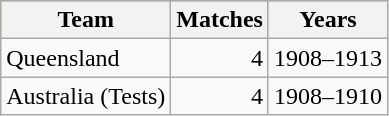<table class="wikitable">
<tr bgcolor=#bdb76b>
<th>Team</th>
<th>Matches</th>
<th>Years</th>
</tr>
<tr>
<td align=left> Queensland</td>
<td align=right>4</td>
<td align=center>1908–1913</td>
</tr>
<tr>
<td align=left> Australia (Tests)</td>
<td align=right>4</td>
<td align=center>1908–1910</td>
</tr>
</table>
